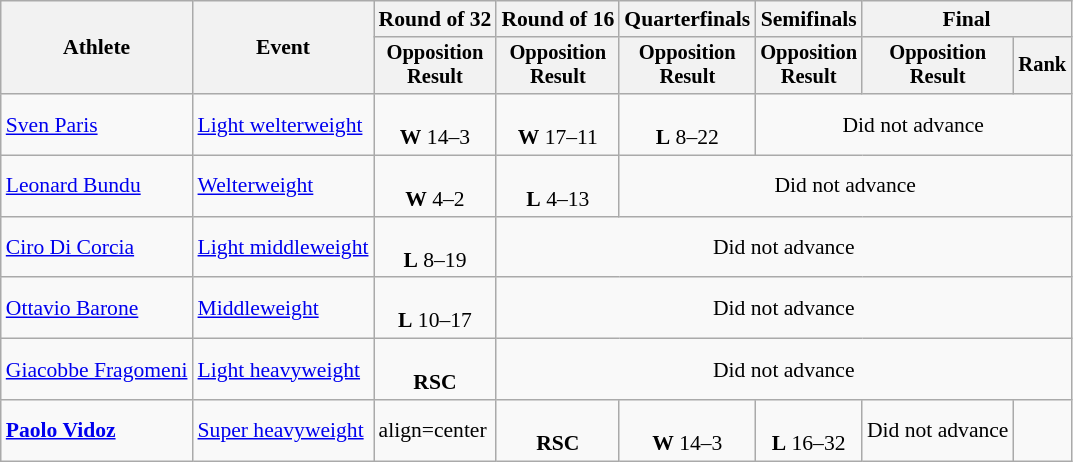<table class="wikitable" style="font-size:90%">
<tr>
<th rowspan="2">Athlete</th>
<th rowspan="2">Event</th>
<th>Round of 32</th>
<th>Round of 16</th>
<th>Quarterfinals</th>
<th>Semifinals</th>
<th colspan=2>Final</th>
</tr>
<tr style="font-size:95%">
<th>Opposition<br>Result</th>
<th>Opposition<br>Result</th>
<th>Opposition<br>Result</th>
<th>Opposition<br>Result</th>
<th>Opposition<br>Result</th>
<th>Rank</th>
</tr>
<tr>
<td align=left><a href='#'>Sven Paris</a></td>
<td align=left><a href='#'>Light welterweight</a></td>
<td align=center><br><strong>W</strong> 14–3</td>
<td align=center><br><strong>W</strong> 17–11</td>
<td align=center><br><strong>L</strong> 8–22</td>
<td align=center colspan=3>Did not advance</td>
</tr>
<tr>
<td align=left><a href='#'>Leonard Bundu</a></td>
<td align=left><a href='#'>Welterweight</a></td>
<td align=center><br><strong>W</strong> 4–2</td>
<td align=center><br><strong>L</strong> 4–13</td>
<td align=center colspan=4>Did not advance</td>
</tr>
<tr>
<td align=left><a href='#'>Ciro Di Corcia</a></td>
<td align=left><a href='#'>Light middleweight</a></td>
<td align=center><br><strong>L</strong> 8–19</td>
<td align=center colspan=5>Did not advance</td>
</tr>
<tr>
<td align=left><a href='#'>Ottavio Barone</a></td>
<td align=left><a href='#'>Middleweight</a></td>
<td align=center><br><strong>L</strong> 10–17</td>
<td align=center colspan=5>Did not advance</td>
</tr>
<tr>
<td align=left><a href='#'>Giacobbe Fragomeni</a></td>
<td align=left><a href='#'>Light heavyweight</a></td>
<td align=center><br><strong>RSC</strong></td>
<td align=center colspan=5>Did not advance</td>
</tr>
<tr>
<td align=left><strong><a href='#'>Paolo Vidoz</a></strong></td>
<td align=left><a href='#'>Super heavyweight</a></td>
<td>align=center </td>
<td align=center><br><strong>RSC</strong></td>
<td align=center><br><strong>W</strong> 14–3</td>
<td align=center><br><strong>L</strong> 16–32</td>
<td align=center>Did not advance</td>
<td align=center></td>
</tr>
</table>
